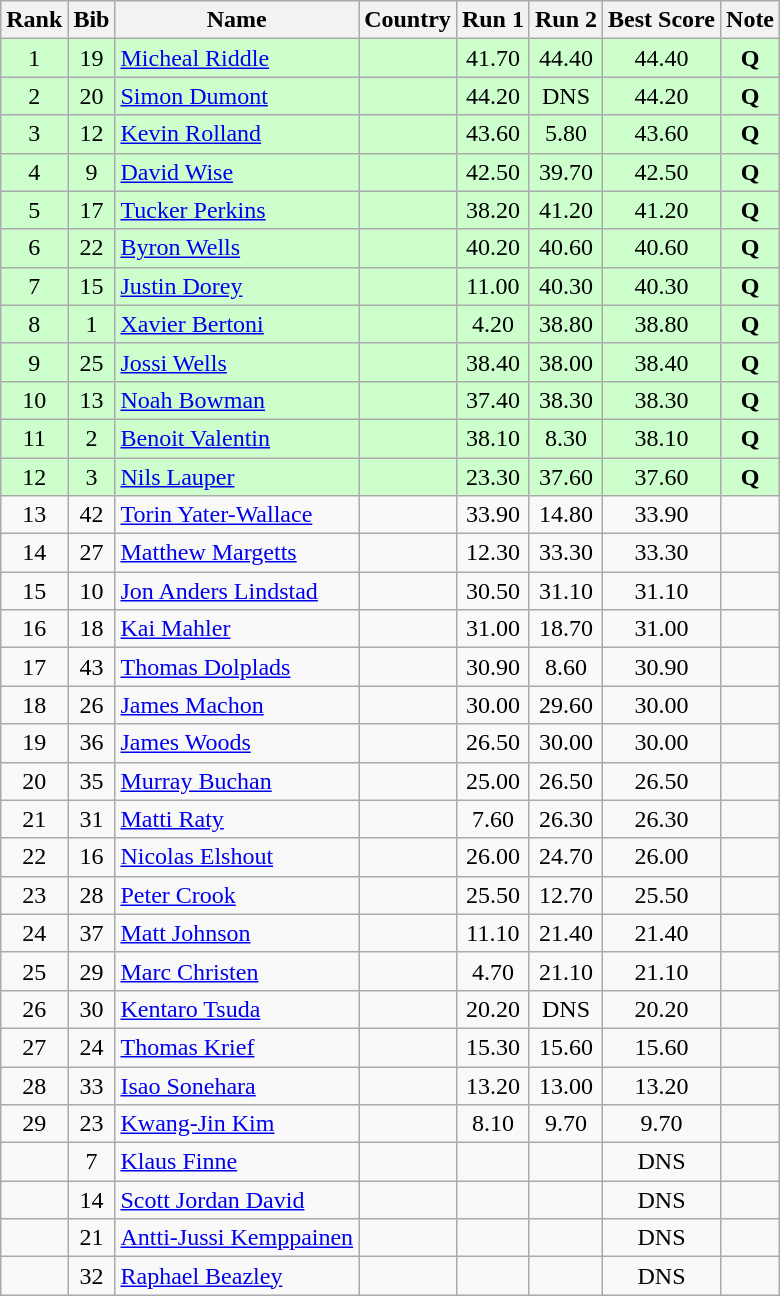<table class="wikitable sortable" style="text-align:center">
<tr>
<th>Rank</th>
<th>Bib</th>
<th>Name</th>
<th>Country</th>
<th>Run 1</th>
<th>Run 2</th>
<th>Best Score</th>
<th>Note</th>
</tr>
<tr bgcolor="#ccffcc">
<td>1</td>
<td>19</td>
<td align=left><a href='#'>Micheal Riddle</a></td>
<td align=left></td>
<td>41.70</td>
<td>44.40</td>
<td>44.40</td>
<td><strong>Q</strong></td>
</tr>
<tr bgcolor="#ccffcc">
<td>2</td>
<td>20</td>
<td align=left><a href='#'>Simon Dumont</a></td>
<td align=left></td>
<td>44.20</td>
<td>DNS</td>
<td>44.20</td>
<td><strong>Q</strong></td>
</tr>
<tr bgcolor="#ccffcc">
<td>3</td>
<td>12</td>
<td align=left><a href='#'>Kevin Rolland</a></td>
<td align=left></td>
<td>43.60</td>
<td>5.80</td>
<td>43.60</td>
<td><strong>Q</strong></td>
</tr>
<tr bgcolor="#ccffcc">
<td>4</td>
<td>9</td>
<td align=left><a href='#'>David Wise</a></td>
<td align=left></td>
<td>42.50</td>
<td>39.70</td>
<td>42.50</td>
<td><strong>Q</strong></td>
</tr>
<tr bgcolor="#ccffcc">
<td>5</td>
<td>17</td>
<td align=left><a href='#'>Tucker Perkins</a></td>
<td align=left></td>
<td>38.20</td>
<td>41.20</td>
<td>41.20</td>
<td><strong>Q</strong></td>
</tr>
<tr bgcolor="#ccffcc">
<td>6</td>
<td>22</td>
<td align=left><a href='#'>Byron Wells</a></td>
<td align=left></td>
<td>40.20</td>
<td>40.60</td>
<td>40.60</td>
<td><strong>Q</strong></td>
</tr>
<tr bgcolor="#ccffcc">
<td>7</td>
<td>15</td>
<td align=left><a href='#'>Justin Dorey</a></td>
<td align=left></td>
<td>11.00</td>
<td>40.30</td>
<td>40.30</td>
<td><strong>Q</strong></td>
</tr>
<tr bgcolor="#ccffcc">
<td>8</td>
<td>1</td>
<td align=left><a href='#'>Xavier Bertoni</a></td>
<td align=left></td>
<td>4.20</td>
<td>38.80</td>
<td>38.80</td>
<td><strong>Q</strong></td>
</tr>
<tr bgcolor="#ccffcc">
<td>9</td>
<td>25</td>
<td align=left><a href='#'>Jossi Wells</a></td>
<td align=left></td>
<td>38.40</td>
<td>38.00</td>
<td>38.40</td>
<td><strong>Q</strong></td>
</tr>
<tr bgcolor="#ccffcc">
<td>10</td>
<td>13</td>
<td align=left><a href='#'>Noah Bowman</a></td>
<td align=left></td>
<td>37.40</td>
<td>38.30</td>
<td>38.30</td>
<td><strong>Q</strong></td>
</tr>
<tr bgcolor="#ccffcc">
<td>11</td>
<td>2</td>
<td align=left><a href='#'>Benoit Valentin</a></td>
<td align=left></td>
<td>38.10</td>
<td>8.30</td>
<td>38.10</td>
<td><strong>Q</strong></td>
</tr>
<tr bgcolor="#ccffcc">
<td>12</td>
<td>3</td>
<td align=left><a href='#'>Nils Lauper</a></td>
<td align=left></td>
<td>23.30</td>
<td>37.60</td>
<td>37.60</td>
<td><strong>Q</strong></td>
</tr>
<tr>
<td>13</td>
<td>42</td>
<td align=left><a href='#'>Torin Yater-Wallace</a></td>
<td align=left></td>
<td>33.90</td>
<td>14.80</td>
<td>33.90</td>
<td></td>
</tr>
<tr>
<td>14</td>
<td>27</td>
<td align=left><a href='#'>Matthew Margetts</a></td>
<td align=left></td>
<td>12.30</td>
<td>33.30</td>
<td>33.30</td>
<td></td>
</tr>
<tr>
<td>15</td>
<td>10</td>
<td align=left><a href='#'>Jon Anders Lindstad</a></td>
<td align=left></td>
<td>30.50</td>
<td>31.10</td>
<td>31.10</td>
<td></td>
</tr>
<tr>
<td>16</td>
<td>18</td>
<td align=left><a href='#'>Kai Mahler</a></td>
<td align=left></td>
<td>31.00</td>
<td>18.70</td>
<td>31.00</td>
<td></td>
</tr>
<tr>
<td>17</td>
<td>43</td>
<td align=left><a href='#'>Thomas Dolplads</a></td>
<td align=left></td>
<td>30.90</td>
<td>8.60</td>
<td>30.90</td>
<td></td>
</tr>
<tr>
<td>18</td>
<td>26</td>
<td align=left><a href='#'>James Machon</a></td>
<td align=left></td>
<td>30.00</td>
<td>29.60</td>
<td>30.00</td>
<td></td>
</tr>
<tr>
<td>19</td>
<td>36</td>
<td align=left><a href='#'>James Woods</a></td>
<td align=left></td>
<td>26.50</td>
<td>30.00</td>
<td>30.00</td>
<td></td>
</tr>
<tr>
<td>20</td>
<td>35</td>
<td align=left><a href='#'>Murray Buchan</a></td>
<td align=left></td>
<td>25.00</td>
<td>26.50</td>
<td>26.50</td>
<td></td>
</tr>
<tr>
<td>21</td>
<td>31</td>
<td align=left><a href='#'>Matti Raty</a></td>
<td align=left></td>
<td>7.60</td>
<td>26.30</td>
<td>26.30</td>
<td></td>
</tr>
<tr>
<td>22</td>
<td>16</td>
<td align=left><a href='#'>Nicolas Elshout</a></td>
<td align=left></td>
<td>26.00</td>
<td>24.70</td>
<td>26.00</td>
<td></td>
</tr>
<tr>
<td>23</td>
<td>28</td>
<td align=left><a href='#'>Peter Crook</a></td>
<td align=left></td>
<td>25.50</td>
<td>12.70</td>
<td>25.50</td>
<td></td>
</tr>
<tr>
<td>24</td>
<td>37</td>
<td align=left><a href='#'>Matt Johnson</a></td>
<td align=left></td>
<td>11.10</td>
<td>21.40</td>
<td>21.40</td>
<td></td>
</tr>
<tr>
<td>25</td>
<td>29</td>
<td align=left><a href='#'>Marc Christen</a></td>
<td align=left></td>
<td>4.70</td>
<td>21.10</td>
<td>21.10</td>
<td></td>
</tr>
<tr>
<td>26</td>
<td>30</td>
<td align=left><a href='#'>Kentaro Tsuda</a></td>
<td align=left></td>
<td>20.20</td>
<td>DNS</td>
<td>20.20</td>
<td></td>
</tr>
<tr>
<td>27</td>
<td>24</td>
<td align=left><a href='#'>Thomas Krief</a></td>
<td align=left></td>
<td>15.30</td>
<td>15.60</td>
<td>15.60</td>
<td></td>
</tr>
<tr>
<td>28</td>
<td>33</td>
<td align=left><a href='#'>Isao Sonehara</a></td>
<td align=left></td>
<td>13.20</td>
<td>13.00</td>
<td>13.20</td>
<td></td>
</tr>
<tr>
<td>29</td>
<td>23</td>
<td align=left><a href='#'>Kwang-Jin Kim</a></td>
<td align=left></td>
<td>8.10</td>
<td>9.70</td>
<td>9.70</td>
<td></td>
</tr>
<tr>
<td></td>
<td>7</td>
<td align=left><a href='#'>Klaus Finne</a></td>
<td align=left></td>
<td></td>
<td></td>
<td>DNS</td>
<td></td>
</tr>
<tr>
<td></td>
<td>14</td>
<td align=left><a href='#'>Scott Jordan David</a></td>
<td align=left></td>
<td></td>
<td></td>
<td>DNS</td>
<td></td>
</tr>
<tr>
<td></td>
<td>21</td>
<td align=left><a href='#'>Antti-Jussi Kemppainen</a></td>
<td align=left></td>
<td></td>
<td></td>
<td>DNS</td>
<td></td>
</tr>
<tr>
<td></td>
<td>32</td>
<td align=left><a href='#'>Raphael Beazley</a></td>
<td align=left></td>
<td></td>
<td></td>
<td>DNS</td>
<td></td>
</tr>
</table>
